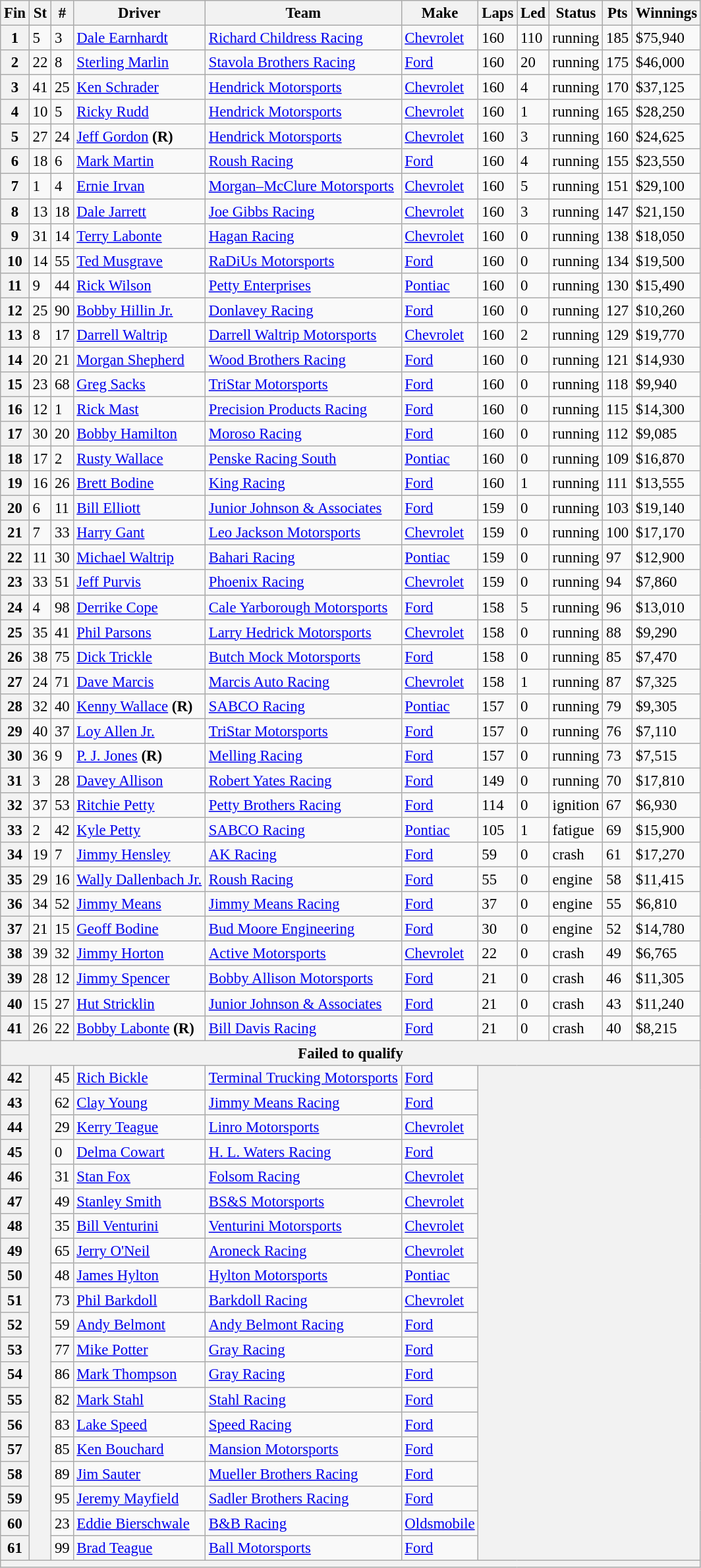<table class="wikitable" style="font-size:95%">
<tr>
<th>Fin</th>
<th>St</th>
<th>#</th>
<th>Driver</th>
<th>Team</th>
<th>Make</th>
<th>Laps</th>
<th>Led</th>
<th>Status</th>
<th>Pts</th>
<th>Winnings</th>
</tr>
<tr>
<th>1</th>
<td>5</td>
<td>3</td>
<td><a href='#'>Dale Earnhardt</a></td>
<td><a href='#'>Richard Childress Racing</a></td>
<td><a href='#'>Chevrolet</a></td>
<td>160</td>
<td>110</td>
<td>running</td>
<td>185</td>
<td>$75,940</td>
</tr>
<tr>
<th>2</th>
<td>22</td>
<td>8</td>
<td><a href='#'>Sterling Marlin</a></td>
<td><a href='#'>Stavola Brothers Racing</a></td>
<td><a href='#'>Ford</a></td>
<td>160</td>
<td>20</td>
<td>running</td>
<td>175</td>
<td>$46,000</td>
</tr>
<tr>
<th>3</th>
<td>41</td>
<td>25</td>
<td><a href='#'>Ken Schrader</a></td>
<td><a href='#'>Hendrick Motorsports</a></td>
<td><a href='#'>Chevrolet</a></td>
<td>160</td>
<td>4</td>
<td>running</td>
<td>170</td>
<td>$37,125</td>
</tr>
<tr>
<th>4</th>
<td>10</td>
<td>5</td>
<td><a href='#'>Ricky Rudd</a></td>
<td><a href='#'>Hendrick Motorsports</a></td>
<td><a href='#'>Chevrolet</a></td>
<td>160</td>
<td>1</td>
<td>running</td>
<td>165</td>
<td>$28,250</td>
</tr>
<tr>
<th>5</th>
<td>27</td>
<td>24</td>
<td><a href='#'>Jeff Gordon</a> <strong>(R)</strong></td>
<td><a href='#'>Hendrick Motorsports</a></td>
<td><a href='#'>Chevrolet</a></td>
<td>160</td>
<td>3</td>
<td>running</td>
<td>160</td>
<td>$24,625</td>
</tr>
<tr>
<th>6</th>
<td>18</td>
<td>6</td>
<td><a href='#'>Mark Martin</a></td>
<td><a href='#'>Roush Racing</a></td>
<td><a href='#'>Ford</a></td>
<td>160</td>
<td>4</td>
<td>running</td>
<td>155</td>
<td>$23,550</td>
</tr>
<tr>
<th>7</th>
<td>1</td>
<td>4</td>
<td><a href='#'>Ernie Irvan</a></td>
<td><a href='#'>Morgan–McClure Motorsports</a></td>
<td><a href='#'>Chevrolet</a></td>
<td>160</td>
<td>5</td>
<td>running</td>
<td>151</td>
<td>$29,100</td>
</tr>
<tr>
<th>8</th>
<td>13</td>
<td>18</td>
<td><a href='#'>Dale Jarrett</a></td>
<td><a href='#'>Joe Gibbs Racing</a></td>
<td><a href='#'>Chevrolet</a></td>
<td>160</td>
<td>3</td>
<td>running</td>
<td>147</td>
<td>$21,150</td>
</tr>
<tr>
<th>9</th>
<td>31</td>
<td>14</td>
<td><a href='#'>Terry Labonte</a></td>
<td><a href='#'>Hagan Racing</a></td>
<td><a href='#'>Chevrolet</a></td>
<td>160</td>
<td>0</td>
<td>running</td>
<td>138</td>
<td>$18,050</td>
</tr>
<tr>
<th>10</th>
<td>14</td>
<td>55</td>
<td><a href='#'>Ted Musgrave</a></td>
<td><a href='#'>RaDiUs Motorsports</a></td>
<td><a href='#'>Ford</a></td>
<td>160</td>
<td>0</td>
<td>running</td>
<td>134</td>
<td>$19,500</td>
</tr>
<tr>
<th>11</th>
<td>9</td>
<td>44</td>
<td><a href='#'>Rick Wilson</a></td>
<td><a href='#'>Petty Enterprises</a></td>
<td><a href='#'>Pontiac</a></td>
<td>160</td>
<td>0</td>
<td>running</td>
<td>130</td>
<td>$15,490</td>
</tr>
<tr>
<th>12</th>
<td>25</td>
<td>90</td>
<td><a href='#'>Bobby Hillin Jr.</a></td>
<td><a href='#'>Donlavey Racing</a></td>
<td><a href='#'>Ford</a></td>
<td>160</td>
<td>0</td>
<td>running</td>
<td>127</td>
<td>$10,260</td>
</tr>
<tr>
<th>13</th>
<td>8</td>
<td>17</td>
<td><a href='#'>Darrell Waltrip</a></td>
<td><a href='#'>Darrell Waltrip Motorsports</a></td>
<td><a href='#'>Chevrolet</a></td>
<td>160</td>
<td>2</td>
<td>running</td>
<td>129</td>
<td>$19,770</td>
</tr>
<tr>
<th>14</th>
<td>20</td>
<td>21</td>
<td><a href='#'>Morgan Shepherd</a></td>
<td><a href='#'>Wood Brothers Racing</a></td>
<td><a href='#'>Ford</a></td>
<td>160</td>
<td>0</td>
<td>running</td>
<td>121</td>
<td>$14,930</td>
</tr>
<tr>
<th>15</th>
<td>23</td>
<td>68</td>
<td><a href='#'>Greg Sacks</a></td>
<td><a href='#'>TriStar Motorsports</a></td>
<td><a href='#'>Ford</a></td>
<td>160</td>
<td>0</td>
<td>running</td>
<td>118</td>
<td>$9,940</td>
</tr>
<tr>
<th>16</th>
<td>12</td>
<td>1</td>
<td><a href='#'>Rick Mast</a></td>
<td><a href='#'>Precision Products Racing</a></td>
<td><a href='#'>Ford</a></td>
<td>160</td>
<td>0</td>
<td>running</td>
<td>115</td>
<td>$14,300</td>
</tr>
<tr>
<th>17</th>
<td>30</td>
<td>20</td>
<td><a href='#'>Bobby Hamilton</a></td>
<td><a href='#'>Moroso Racing</a></td>
<td><a href='#'>Ford</a></td>
<td>160</td>
<td>0</td>
<td>running</td>
<td>112</td>
<td>$9,085</td>
</tr>
<tr>
<th>18</th>
<td>17</td>
<td>2</td>
<td><a href='#'>Rusty Wallace</a></td>
<td><a href='#'>Penske Racing South</a></td>
<td><a href='#'>Pontiac</a></td>
<td>160</td>
<td>0</td>
<td>running</td>
<td>109</td>
<td>$16,870</td>
</tr>
<tr>
<th>19</th>
<td>16</td>
<td>26</td>
<td><a href='#'>Brett Bodine</a></td>
<td><a href='#'>King Racing</a></td>
<td><a href='#'>Ford</a></td>
<td>160</td>
<td>1</td>
<td>running</td>
<td>111</td>
<td>$13,555</td>
</tr>
<tr>
<th>20</th>
<td>6</td>
<td>11</td>
<td><a href='#'>Bill Elliott</a></td>
<td><a href='#'>Junior Johnson & Associates</a></td>
<td><a href='#'>Ford</a></td>
<td>159</td>
<td>0</td>
<td>running</td>
<td>103</td>
<td>$19,140</td>
</tr>
<tr>
<th>21</th>
<td>7</td>
<td>33</td>
<td><a href='#'>Harry Gant</a></td>
<td><a href='#'>Leo Jackson Motorsports</a></td>
<td><a href='#'>Chevrolet</a></td>
<td>159</td>
<td>0</td>
<td>running</td>
<td>100</td>
<td>$17,170</td>
</tr>
<tr>
<th>22</th>
<td>11</td>
<td>30</td>
<td><a href='#'>Michael Waltrip</a></td>
<td><a href='#'>Bahari Racing</a></td>
<td><a href='#'>Pontiac</a></td>
<td>159</td>
<td>0</td>
<td>running</td>
<td>97</td>
<td>$12,900</td>
</tr>
<tr>
<th>23</th>
<td>33</td>
<td>51</td>
<td><a href='#'>Jeff Purvis</a></td>
<td><a href='#'>Phoenix Racing</a></td>
<td><a href='#'>Chevrolet</a></td>
<td>159</td>
<td>0</td>
<td>running</td>
<td>94</td>
<td>$7,860</td>
</tr>
<tr>
<th>24</th>
<td>4</td>
<td>98</td>
<td><a href='#'>Derrike Cope</a></td>
<td><a href='#'>Cale Yarborough Motorsports</a></td>
<td><a href='#'>Ford</a></td>
<td>158</td>
<td>5</td>
<td>running</td>
<td>96</td>
<td>$13,010</td>
</tr>
<tr>
<th>25</th>
<td>35</td>
<td>41</td>
<td><a href='#'>Phil Parsons</a></td>
<td><a href='#'>Larry Hedrick Motorsports</a></td>
<td><a href='#'>Chevrolet</a></td>
<td>158</td>
<td>0</td>
<td>running</td>
<td>88</td>
<td>$9,290</td>
</tr>
<tr>
<th>26</th>
<td>38</td>
<td>75</td>
<td><a href='#'>Dick Trickle</a></td>
<td><a href='#'>Butch Mock Motorsports</a></td>
<td><a href='#'>Ford</a></td>
<td>158</td>
<td>0</td>
<td>running</td>
<td>85</td>
<td>$7,470</td>
</tr>
<tr>
<th>27</th>
<td>24</td>
<td>71</td>
<td><a href='#'>Dave Marcis</a></td>
<td><a href='#'>Marcis Auto Racing</a></td>
<td><a href='#'>Chevrolet</a></td>
<td>158</td>
<td>1</td>
<td>running</td>
<td>87</td>
<td>$7,325</td>
</tr>
<tr>
<th>28</th>
<td>32</td>
<td>40</td>
<td><a href='#'>Kenny Wallace</a> <strong>(R)</strong></td>
<td><a href='#'>SABCO Racing</a></td>
<td><a href='#'>Pontiac</a></td>
<td>157</td>
<td>0</td>
<td>running</td>
<td>79</td>
<td>$9,305</td>
</tr>
<tr>
<th>29</th>
<td>40</td>
<td>37</td>
<td><a href='#'>Loy Allen Jr.</a></td>
<td><a href='#'>TriStar Motorsports</a></td>
<td><a href='#'>Ford</a></td>
<td>157</td>
<td>0</td>
<td>running</td>
<td>76</td>
<td>$7,110</td>
</tr>
<tr>
<th>30</th>
<td>36</td>
<td>9</td>
<td><a href='#'>P. J. Jones</a> <strong>(R)</strong></td>
<td><a href='#'>Melling Racing</a></td>
<td><a href='#'>Ford</a></td>
<td>157</td>
<td>0</td>
<td>running</td>
<td>73</td>
<td>$7,515</td>
</tr>
<tr>
<th>31</th>
<td>3</td>
<td>28</td>
<td><a href='#'>Davey Allison</a></td>
<td><a href='#'>Robert Yates Racing</a></td>
<td><a href='#'>Ford</a></td>
<td>149</td>
<td>0</td>
<td>running</td>
<td>70</td>
<td>$17,810</td>
</tr>
<tr>
<th>32</th>
<td>37</td>
<td>53</td>
<td><a href='#'>Ritchie Petty</a></td>
<td><a href='#'>Petty Brothers Racing</a></td>
<td><a href='#'>Ford</a></td>
<td>114</td>
<td>0</td>
<td>ignition</td>
<td>67</td>
<td>$6,930</td>
</tr>
<tr>
<th>33</th>
<td>2</td>
<td>42</td>
<td><a href='#'>Kyle Petty</a></td>
<td><a href='#'>SABCO Racing</a></td>
<td><a href='#'>Pontiac</a></td>
<td>105</td>
<td>1</td>
<td>fatigue</td>
<td>69</td>
<td>$15,900</td>
</tr>
<tr>
<th>34</th>
<td>19</td>
<td>7</td>
<td><a href='#'>Jimmy Hensley</a></td>
<td><a href='#'>AK Racing</a></td>
<td><a href='#'>Ford</a></td>
<td>59</td>
<td>0</td>
<td>crash</td>
<td>61</td>
<td>$17,270</td>
</tr>
<tr>
<th>35</th>
<td>29</td>
<td>16</td>
<td><a href='#'>Wally Dallenbach Jr.</a></td>
<td><a href='#'>Roush Racing</a></td>
<td><a href='#'>Ford</a></td>
<td>55</td>
<td>0</td>
<td>engine</td>
<td>58</td>
<td>$11,415</td>
</tr>
<tr>
<th>36</th>
<td>34</td>
<td>52</td>
<td><a href='#'>Jimmy Means</a></td>
<td><a href='#'>Jimmy Means Racing</a></td>
<td><a href='#'>Ford</a></td>
<td>37</td>
<td>0</td>
<td>engine</td>
<td>55</td>
<td>$6,810</td>
</tr>
<tr>
<th>37</th>
<td>21</td>
<td>15</td>
<td><a href='#'>Geoff Bodine</a></td>
<td><a href='#'>Bud Moore Engineering</a></td>
<td><a href='#'>Ford</a></td>
<td>30</td>
<td>0</td>
<td>engine</td>
<td>52</td>
<td>$14,780</td>
</tr>
<tr>
<th>38</th>
<td>39</td>
<td>32</td>
<td><a href='#'>Jimmy Horton</a></td>
<td><a href='#'>Active Motorsports</a></td>
<td><a href='#'>Chevrolet</a></td>
<td>22</td>
<td>0</td>
<td>crash</td>
<td>49</td>
<td>$6,765</td>
</tr>
<tr>
<th>39</th>
<td>28</td>
<td>12</td>
<td><a href='#'>Jimmy Spencer</a></td>
<td><a href='#'>Bobby Allison Motorsports</a></td>
<td><a href='#'>Ford</a></td>
<td>21</td>
<td>0</td>
<td>crash</td>
<td>46</td>
<td>$11,305</td>
</tr>
<tr>
<th>40</th>
<td>15</td>
<td>27</td>
<td><a href='#'>Hut Stricklin</a></td>
<td><a href='#'>Junior Johnson & Associates</a></td>
<td><a href='#'>Ford</a></td>
<td>21</td>
<td>0</td>
<td>crash</td>
<td>43</td>
<td>$11,240</td>
</tr>
<tr>
<th>41</th>
<td>26</td>
<td>22</td>
<td><a href='#'>Bobby Labonte</a> <strong>(R)</strong></td>
<td><a href='#'>Bill Davis Racing</a></td>
<td><a href='#'>Ford</a></td>
<td>21</td>
<td>0</td>
<td>crash</td>
<td>40</td>
<td>$8,215</td>
</tr>
<tr>
<th colspan="11">Failed to qualify</th>
</tr>
<tr>
<th>42</th>
<th rowspan="20"></th>
<td>45</td>
<td><a href='#'>Rich Bickle</a></td>
<td><a href='#'>Terminal Trucking Motorsports</a></td>
<td><a href='#'>Ford</a></td>
<th colspan="5" rowspan="20"></th>
</tr>
<tr>
<th>43</th>
<td>62</td>
<td><a href='#'>Clay Young</a></td>
<td><a href='#'>Jimmy Means Racing</a></td>
<td><a href='#'>Ford</a></td>
</tr>
<tr>
<th>44</th>
<td>29</td>
<td><a href='#'>Kerry Teague</a></td>
<td><a href='#'>Linro Motorsports</a></td>
<td><a href='#'>Chevrolet</a></td>
</tr>
<tr>
<th>45</th>
<td>0</td>
<td><a href='#'>Delma Cowart</a></td>
<td><a href='#'>H. L. Waters Racing</a></td>
<td><a href='#'>Ford</a></td>
</tr>
<tr>
<th>46</th>
<td>31</td>
<td><a href='#'>Stan Fox</a></td>
<td><a href='#'>Folsom Racing</a></td>
<td><a href='#'>Chevrolet</a></td>
</tr>
<tr>
<th>47</th>
<td>49</td>
<td><a href='#'>Stanley Smith</a></td>
<td><a href='#'>BS&S Motorsports</a></td>
<td><a href='#'>Chevrolet</a></td>
</tr>
<tr>
<th>48</th>
<td>35</td>
<td><a href='#'>Bill Venturini</a></td>
<td><a href='#'>Venturini Motorsports</a></td>
<td><a href='#'>Chevrolet</a></td>
</tr>
<tr>
<th>49</th>
<td>65</td>
<td><a href='#'>Jerry O'Neil</a></td>
<td><a href='#'>Aroneck Racing</a></td>
<td><a href='#'>Chevrolet</a></td>
</tr>
<tr>
<th>50</th>
<td>48</td>
<td><a href='#'>James Hylton</a></td>
<td><a href='#'>Hylton Motorsports</a></td>
<td><a href='#'>Pontiac</a></td>
</tr>
<tr>
<th>51</th>
<td>73</td>
<td><a href='#'>Phil Barkdoll</a></td>
<td><a href='#'>Barkdoll Racing</a></td>
<td><a href='#'>Chevrolet</a></td>
</tr>
<tr>
<th>52</th>
<td>59</td>
<td><a href='#'>Andy Belmont</a></td>
<td><a href='#'>Andy Belmont Racing</a></td>
<td><a href='#'>Ford</a></td>
</tr>
<tr>
<th>53</th>
<td>77</td>
<td><a href='#'>Mike Potter</a></td>
<td><a href='#'>Gray Racing</a></td>
<td><a href='#'>Ford</a></td>
</tr>
<tr>
<th>54</th>
<td>86</td>
<td><a href='#'>Mark Thompson</a></td>
<td><a href='#'>Gray Racing</a></td>
<td><a href='#'>Ford</a></td>
</tr>
<tr>
<th>55</th>
<td>82</td>
<td><a href='#'>Mark Stahl</a></td>
<td><a href='#'>Stahl Racing</a></td>
<td><a href='#'>Ford</a></td>
</tr>
<tr>
<th>56</th>
<td>83</td>
<td><a href='#'>Lake Speed</a></td>
<td><a href='#'>Speed Racing</a></td>
<td><a href='#'>Ford</a></td>
</tr>
<tr>
<th>57</th>
<td>85</td>
<td><a href='#'>Ken Bouchard</a></td>
<td><a href='#'>Mansion Motorsports</a></td>
<td><a href='#'>Ford</a></td>
</tr>
<tr>
<th>58</th>
<td>89</td>
<td><a href='#'>Jim Sauter</a></td>
<td><a href='#'>Mueller Brothers Racing</a></td>
<td><a href='#'>Ford</a></td>
</tr>
<tr>
<th>59</th>
<td>95</td>
<td><a href='#'>Jeremy Mayfield</a></td>
<td><a href='#'>Sadler Brothers Racing</a></td>
<td><a href='#'>Ford</a></td>
</tr>
<tr>
<th>60</th>
<td>23</td>
<td><a href='#'>Eddie Bierschwale</a></td>
<td><a href='#'>B&B Racing</a></td>
<td><a href='#'>Oldsmobile</a></td>
</tr>
<tr>
<th>61</th>
<td>99</td>
<td><a href='#'>Brad Teague</a></td>
<td><a href='#'>Ball Motorsports</a></td>
<td><a href='#'>Ford</a></td>
</tr>
<tr>
<th colspan="11"></th>
</tr>
</table>
